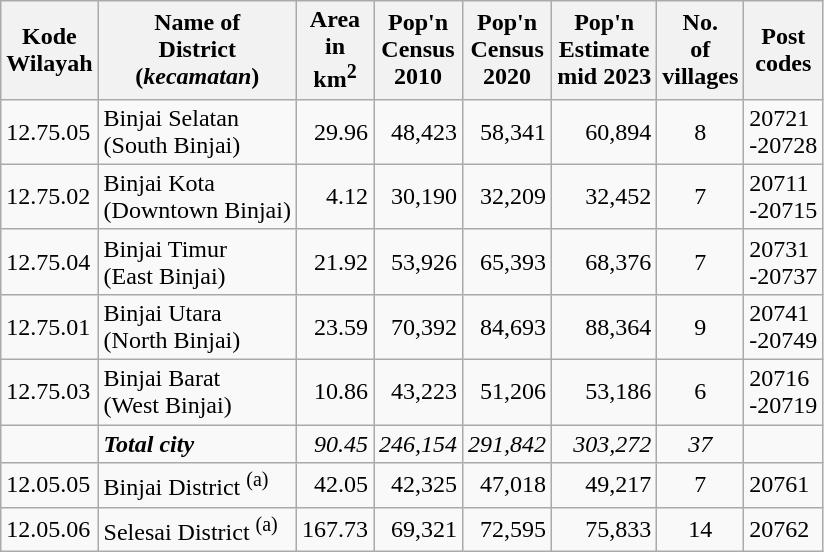<table class="sortable wikitable">
<tr>
<th>Kode <br>Wilayah</th>
<th>Name of<br>District<br>(<em>kecamatan</em>)</th>
<th>Area <br> in<br>km<sup>2</sup></th>
<th>Pop'n<br>Census<br>2010</th>
<th>Pop'n<br>Census<br>2020</th>
<th>Pop'n<br>Estimate<br>mid 2023</th>
<th>No.<br>of<br>villages</th>
<th>Post<br>codes</th>
</tr>
<tr>
<td>12.75.05</td>
<td>Binjai Selatan<br>(South Binjai)</td>
<td align="right">29.96</td>
<td align="right">48,423</td>
<td align="right">58,341</td>
<td align="right">60,894</td>
<td align="center">8</td>
<td>20721<br>-20728</td>
</tr>
<tr>
<td>12.75.02</td>
<td>Binjai Kota<br>(Downtown Binjai)</td>
<td align="right">4.12</td>
<td align="right">30,190</td>
<td align="right">32,209</td>
<td align="right">32,452</td>
<td align="center">7</td>
<td>20711<br>-20715</td>
</tr>
<tr>
<td>12.75.04</td>
<td>Binjai Timur<br>(East Binjai)</td>
<td align="right">21.92</td>
<td align="right">53,926</td>
<td align="right">65,393</td>
<td align="right">68,376</td>
<td align="center">7</td>
<td>20731<br>-20737</td>
</tr>
<tr>
<td>12.75.01</td>
<td>Binjai Utara<br>(North Binjai)</td>
<td align="right">23.59</td>
<td align="right">70,392</td>
<td align="right">84,693</td>
<td align="right">88,364</td>
<td align="center">9</td>
<td>20741<br>-20749</td>
</tr>
<tr>
<td>12.75.03</td>
<td>Binjai Barat<br>(West Binjai)</td>
<td align="right">10.86</td>
<td align="right">43,223</td>
<td align="right">51,206</td>
<td align="right">53,186</td>
<td align="center">6</td>
<td>20716<br>-20719</td>
</tr>
<tr>
<td></td>
<td><strong><em>Total city</em></strong></td>
<td align="right"><em>90.45</em></td>
<td align="right"><em>246,154</em></td>
<td align="right"><em>291,842</em></td>
<td align="right"><em>303,272</em></td>
<td align="center"><em>37</em></td>
<td></td>
</tr>
<tr>
<td>12.05.05</td>
<td>Binjai District <sup>(a)</sup></td>
<td align="right">42.05</td>
<td align="right">42,325</td>
<td align="right">47,018</td>
<td align="right">49,217</td>
<td align="center">7</td>
<td>20761</td>
</tr>
<tr>
<td>12.05.06</td>
<td>Selesai District <sup>(a)</sup></td>
<td align="right">167.73</td>
<td align="right">69,321</td>
<td align="right">72,595</td>
<td align="right">75,833</td>
<td align="center">14</td>
<td>20762</td>
</tr>
</table>
